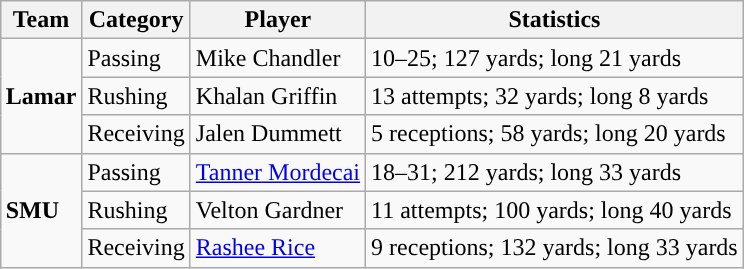<table class="wikitable" style="float: right;">
<tr>
<th>Team</th>
<th>Category</th>
<th>Player</th>
<th>Statistics</th>
</tr>
<tr>
<td rowspan=3><strong>Lamar</strong></td>
<td>Passing</td>
<td>Mike Chandler</td>
<td>10–25; 127 yards; long 21 yards</td>
</tr>
<tr>
<td>Rushing</td>
<td>Khalan Griffin</td>
<td>13 attempts; 32 yards; long 8 yards</td>
</tr>
<tr>
<td>Receiving</td>
<td>Jalen Dummett</td>
<td>5 receptions; 58 yards; long 20 yards</td>
</tr>
<tr>
<td rowspan=3><strong>SMU</strong></td>
<td>Passing</td>
<td><a href='#'>Tanner Mordecai</a></td>
<td>18–31; 212 yards; long 33 yards</td>
</tr>
<tr>
<td>Rushing</td>
<td>Velton Gardner</td>
<td>11 attempts; 100 yards; long 40 yards</td>
</tr>
<tr>
<td>Receiving</td>
<td><a href='#'>Rashee Rice</a></td>
<td>9 receptions; 132 yards; long 33 yards</td>
</tr>
</table>
